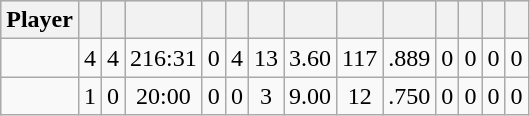<table class="wikitable sortable" style="text-align:center;">
<tr style="background:#ddd;">
<th>Player</th>
<th></th>
<th></th>
<th></th>
<th></th>
<th></th>
<th></th>
<th></th>
<th></th>
<th></th>
<th></th>
<th></th>
<th></th>
<th></th>
</tr>
<tr>
<td></td>
<td>4</td>
<td>4</td>
<td>216:31</td>
<td>0</td>
<td>4</td>
<td>13</td>
<td>3.60</td>
<td>117</td>
<td>.889</td>
<td>0</td>
<td>0</td>
<td>0</td>
<td>0</td>
</tr>
<tr>
<td></td>
<td>1</td>
<td>0</td>
<td>20:00</td>
<td>0</td>
<td>0</td>
<td>3</td>
<td>9.00</td>
<td>12</td>
<td>.750</td>
<td>0</td>
<td>0</td>
<td>0</td>
<td>0</td>
</tr>
</table>
